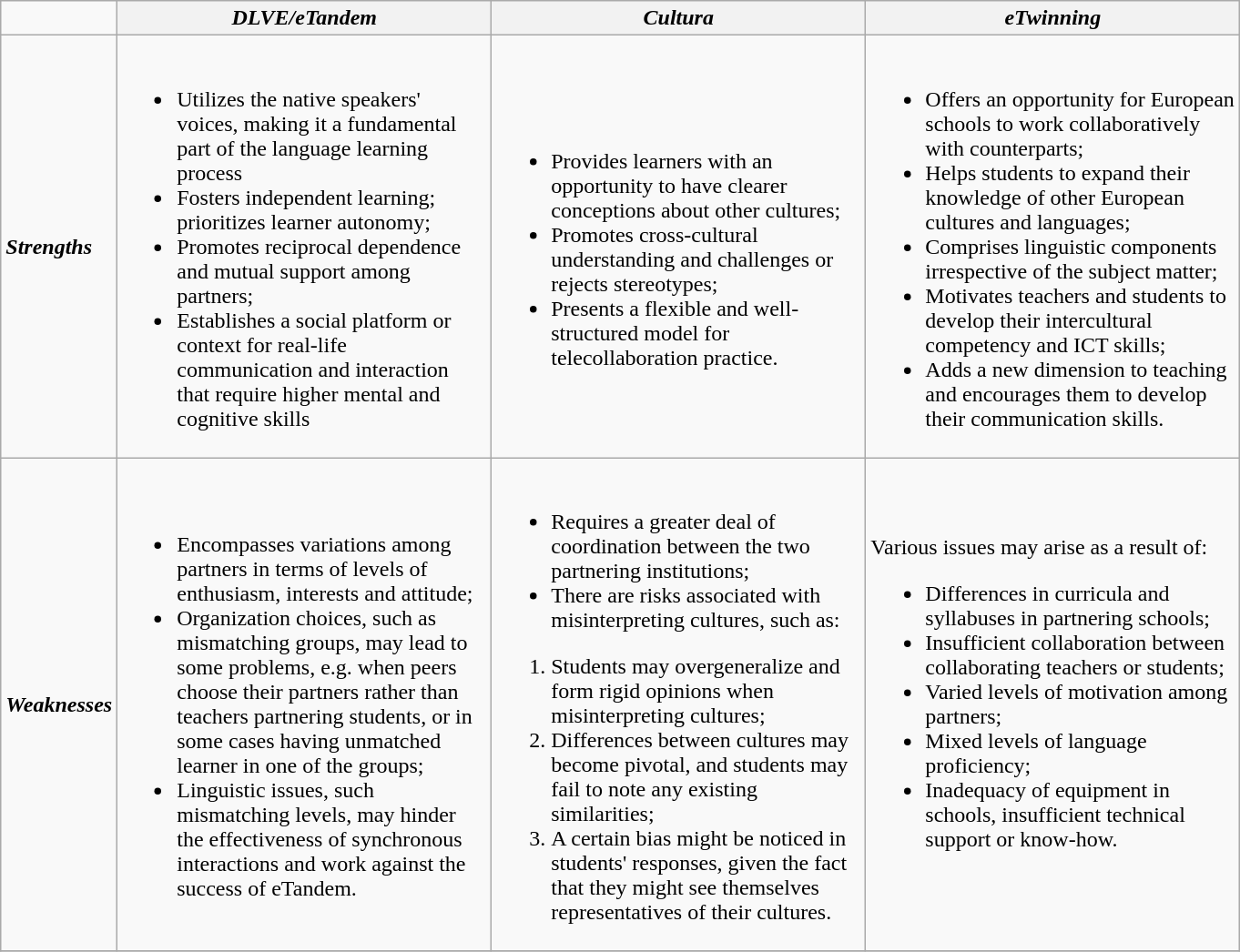<table class="wikitable">
<tr>
<td style="width: 50pt;"></td>
<th style="width: 200pt;"><em>DLVE/eTandem</em></th>
<th style="width: 200pt;"><em>Cultura</em></th>
<th style="width: 200pt;"><em>eTwinning</em></th>
</tr>
<tr>
<td><strong><em>Strengths</em></strong></td>
<td><br><ul><li>Utilizes the native speakers' voices, making it a fundamental part of the language learning process</li><li>Fosters independent learning; prioritizes learner autonomy;</li><li>Promotes reciprocal dependence and mutual support among partners;</li><li>Establishes a social platform or context for real-life communication and interaction that require higher mental and cognitive skills</li></ul></td>
<td><br><ul><li>Provides learners with an opportunity to have clearer conceptions about other cultures;</li><li>Promotes cross-cultural understanding and challenges or rejects stereotypes;</li><li>Presents a flexible and well-structured model for telecollaboration practice.</li></ul></td>
<td><br><ul><li>Offers an opportunity for European schools to work collaboratively with counterparts;</li><li>Helps students to expand their knowledge of other European cultures and languages;</li><li>Comprises linguistic components irrespective of the subject matter;</li><li>Motivates teachers and students to develop their intercultural competency and ICT skills;</li><li>Adds a new dimension to teaching and encourages them to develop their communication skills.</li></ul></td>
</tr>
<tr>
<td><strong><em>Weaknesses</em></strong></td>
<td><br><ul><li>Encompasses variations among partners in terms of levels of enthusiasm, interests and attitude;</li><li>Organization choices, such as mismatching groups, may lead to some problems, e.g. when peers choose their partners rather than teachers partnering students, or in some cases having unmatched learner in one of the groups;</li><li>Linguistic issues, such mismatching levels, may hinder the effectiveness of synchronous interactions and work against the success of eTandem.</li></ul></td>
<td><br><ul><li>Requires a greater deal of coordination between the two partnering institutions;</li><li>There are risks associated with misinterpreting cultures, such as:</li></ul><ol><li>Students may overgeneralize and form rigid opinions when misinterpreting cultures;</li><li>Differences between cultures may become pivotal, and students may fail to note any existing similarities;</li><li>A certain bias might be noticed in students' responses, given the fact that they might see themselves representatives of their cultures.</li></ol></td>
<td>Various issues may arise as a result of:<br><ul><li>Differences in curricula and syllabuses in partnering schools;</li><li>Insufficient collaboration between collaborating teachers or students;</li><li>Varied levels of motivation among partners;</li><li>Mixed levels of language proficiency;</li><li>Inadequacy of equipment in schools, insufficient technical support or know-how.</li></ul></td>
</tr>
<tr>
</tr>
</table>
